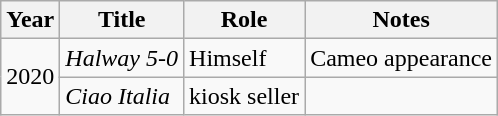<table class="wikitable sortable">
<tr>
<th>Year</th>
<th>Title</th>
<th>Role</th>
<th class="unsortable">Notes</th>
</tr>
<tr>
<td rowspan="2">2020</td>
<td><em>Halway 5-0</em></td>
<td>Himself</td>
<td>Cameo appearance</td>
</tr>
<tr>
<td><em>Ciao Italia</em></td>
<td>kiosk seller</td>
<td></td>
</tr>
</table>
